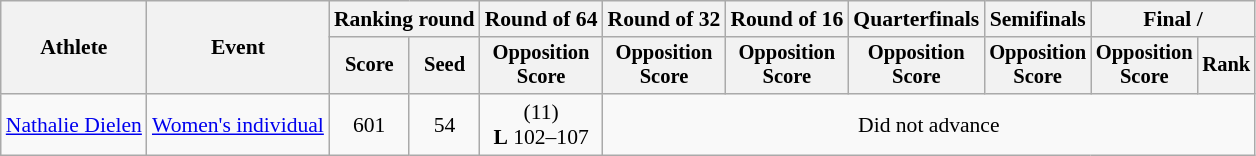<table class="wikitable" style="font-size:90%">
<tr>
<th rowspan="2">Athlete</th>
<th rowspan="2">Event</th>
<th colspan="2">Ranking round</th>
<th>Round of 64</th>
<th>Round of 32</th>
<th>Round of 16</th>
<th>Quarterfinals</th>
<th>Semifinals</th>
<th colspan="2">Final / </th>
</tr>
<tr style="font-size:95%">
<th>Score</th>
<th>Seed</th>
<th>Opposition<br>Score</th>
<th>Opposition<br>Score</th>
<th>Opposition<br>Score</th>
<th>Opposition<br>Score</th>
<th>Opposition<br>Score</th>
<th>Opposition<br>Score</th>
<th>Rank</th>
</tr>
<tr align=center>
<td align=left><a href='#'>Nathalie Dielen</a></td>
<td align=left><a href='#'>Women's individual</a></td>
<td>601</td>
<td>54</td>
<td> (11)<br><strong>L</strong> 102–107</td>
<td colspan=6>Did not advance</td>
</tr>
</table>
